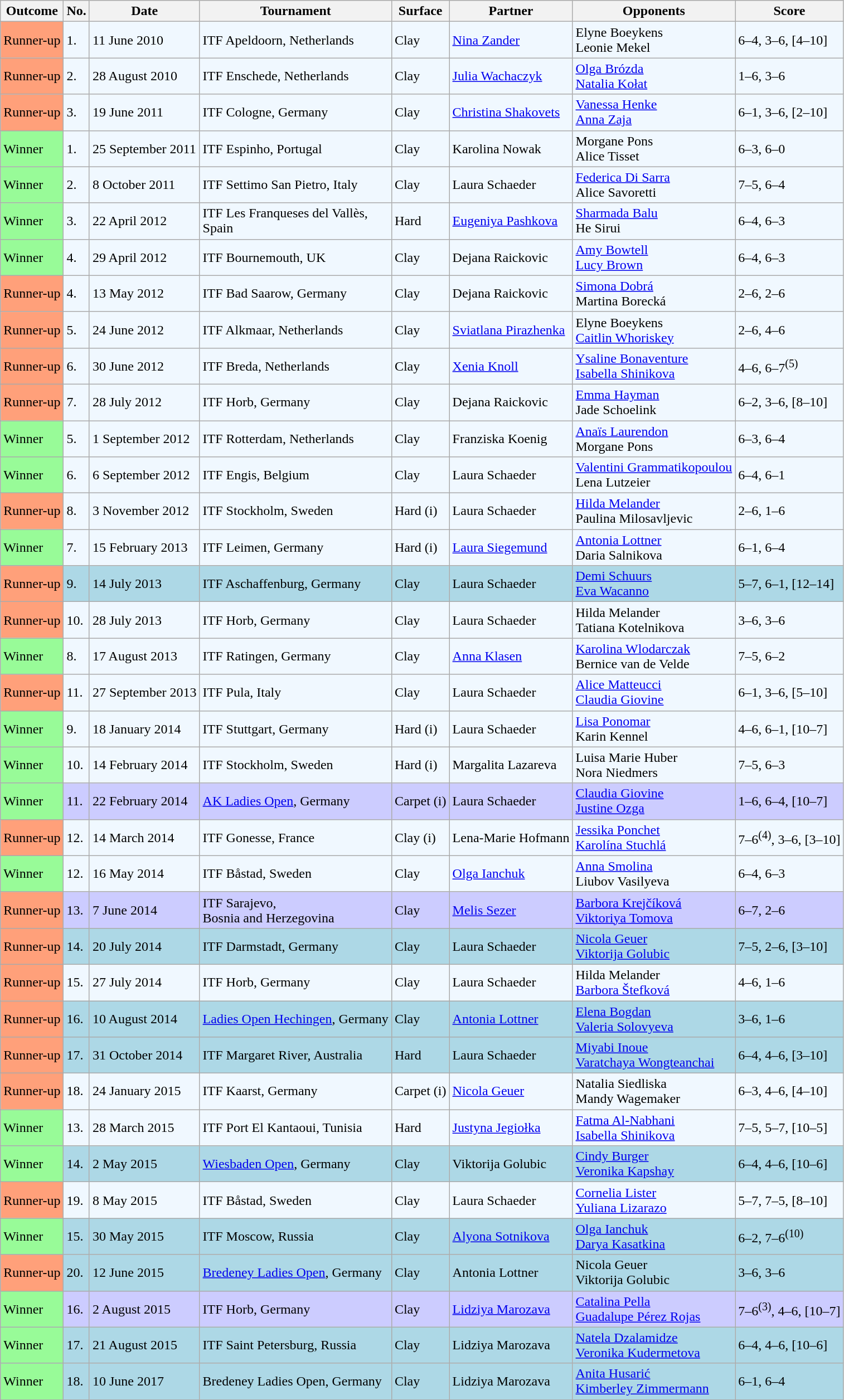<table class="sortable wikitable">
<tr>
<th>Outcome</th>
<th>No.</th>
<th>Date</th>
<th>Tournament</th>
<th>Surface</th>
<th>Partner</th>
<th>Opponents</th>
<th class="unsortable">Score</th>
</tr>
<tr style="background:#f0f8ff;">
<td style="background:#ffa07a;">Runner-up</td>
<td>1.</td>
<td>11 June 2010</td>
<td>ITF Apeldoorn, Netherlands</td>
<td>Clay</td>
<td> <a href='#'>Nina Zander</a></td>
<td> Elyne Boeykens <br>  Leonie Mekel</td>
<td>6–4, 3–6, [4–10]</td>
</tr>
<tr style="background:#f0f8ff;">
<td style="background:#ffa07a;">Runner-up</td>
<td>2.</td>
<td>28 August 2010</td>
<td>ITF Enschede, Netherlands</td>
<td>Clay</td>
<td> <a href='#'>Julia Wachaczyk</a></td>
<td> <a href='#'>Olga Brózda</a> <br>  <a href='#'>Natalia Kołat</a></td>
<td>1–6, 3–6</td>
</tr>
<tr style="background:#f0f8ff;">
<td style="background:#ffa07a;">Runner-up</td>
<td>3.</td>
<td>19 June 2011</td>
<td>ITF Cologne, Germany</td>
<td>Clay</td>
<td> <a href='#'>Christina Shakovets</a></td>
<td> <a href='#'>Vanessa Henke</a> <br>  <a href='#'>Anna Zaja</a></td>
<td>6–1, 3–6, [2–10]</td>
</tr>
<tr style="background:#f0f8ff;">
<td style="background:#98fb98;">Winner</td>
<td>1.</td>
<td>25 September 2011</td>
<td>ITF Espinho, Portugal</td>
<td>Clay</td>
<td> Karolina Nowak</td>
<td> Morgane Pons <br>  Alice Tisset</td>
<td>6–3, 6–0</td>
</tr>
<tr style="background:#f0f8ff;">
<td style="background:#98fb98;">Winner</td>
<td>2.</td>
<td>8 October 2011</td>
<td>ITF Settimo San Pietro, Italy</td>
<td>Clay</td>
<td> Laura Schaeder</td>
<td> <a href='#'>Federica Di Sarra</a> <br>  Alice Savoretti</td>
<td>7–5, 6–4</td>
</tr>
<tr style="background:#f0f8ff;">
<td style="background:#98fb98;">Winner</td>
<td>3.</td>
<td>22 April 2012</td>
<td>ITF Les Franqueses del Vallès, <br>Spain</td>
<td>Hard</td>
<td> <a href='#'>Eugeniya Pashkova</a></td>
<td> <a href='#'>Sharmada Balu</a> <br>  He Sirui</td>
<td>6–4, 6–3</td>
</tr>
<tr style="background:#f0f8ff;">
<td style="background:#98fb98;">Winner</td>
<td>4.</td>
<td>29 April 2012</td>
<td>ITF Bournemouth, UK</td>
<td>Clay</td>
<td> Dejana Raickovic</td>
<td> <a href='#'>Amy Bowtell</a> <br>  <a href='#'>Lucy Brown</a></td>
<td>6–4, 6–3</td>
</tr>
<tr style="background:#f0f8ff;">
<td style="background:#ffa07a;">Runner-up</td>
<td>4.</td>
<td>13 May 2012</td>
<td>ITF Bad Saarow, Germany</td>
<td>Clay</td>
<td> Dejana Raickovic</td>
<td> <a href='#'>Simona Dobrá</a> <br>  Martina Borecká</td>
<td>2–6, 2–6</td>
</tr>
<tr style="background:#f0f8ff;">
<td style="background:#ffa07a;">Runner-up</td>
<td>5.</td>
<td>24 June 2012</td>
<td>ITF Alkmaar, Netherlands</td>
<td>Clay</td>
<td> <a href='#'>Sviatlana Pirazhenka</a></td>
<td> Elyne Boeykens <br>  <a href='#'>Caitlin Whoriskey</a></td>
<td>2–6, 4–6</td>
</tr>
<tr style="background:#f0f8ff;">
<td style="background:#ffa07a;">Runner-up</td>
<td>6.</td>
<td>30 June 2012</td>
<td>ITF Breda, Netherlands</td>
<td>Clay</td>
<td> <a href='#'>Xenia Knoll</a></td>
<td> <a href='#'>Ysaline Bonaventure</a> <br>  <a href='#'>Isabella Shinikova</a></td>
<td>4–6, 6–7<sup>(5)</sup></td>
</tr>
<tr style="background:#f0f8ff;">
<td style="background:#ffa07a;">Runner-up</td>
<td>7.</td>
<td>28 July 2012</td>
<td>ITF Horb, Germany</td>
<td>Clay</td>
<td> Dejana Raickovic</td>
<td> <a href='#'>Emma Hayman</a> <br>  Jade Schoelink</td>
<td>6–2, 3–6, [8–10]</td>
</tr>
<tr style="background:#f0f8ff;">
<td style="background:#98fb98;">Winner</td>
<td>5.</td>
<td>1 September 2012</td>
<td>ITF Rotterdam, Netherlands</td>
<td>Clay</td>
<td> Franziska Koenig</td>
<td> <a href='#'>Anaïs Laurendon</a> <br>  Morgane Pons</td>
<td>6–3, 6–4</td>
</tr>
<tr style="background:#f0f8ff;">
<td style="background:#98fb98;">Winner</td>
<td>6.</td>
<td>6 September 2012</td>
<td>ITF Engis, Belgium</td>
<td>Clay</td>
<td> Laura Schaeder</td>
<td> <a href='#'>Valentini Grammatikopoulou</a> <br>  Lena Lutzeier</td>
<td>6–4, 6–1</td>
</tr>
<tr style="background:#f0f8ff;">
<td style="background:#ffa07a;">Runner-up</td>
<td>8.</td>
<td>3 November 2012</td>
<td>ITF Stockholm, Sweden</td>
<td>Hard (i)</td>
<td> Laura Schaeder</td>
<td> <a href='#'>Hilda Melander</a> <br>  Paulina Milosavljevic</td>
<td>2–6, 1–6</td>
</tr>
<tr style="background:#f0f8ff;">
<td style="background:#98fb98;">Winner</td>
<td>7.</td>
<td>15 February 2013</td>
<td>ITF Leimen, Germany</td>
<td>Hard (i)</td>
<td> <a href='#'>Laura Siegemund</a></td>
<td> <a href='#'>Antonia Lottner</a> <br>  Daria Salnikova</td>
<td>6–1, 6–4</td>
</tr>
<tr style="background:lightblue;">
<td style="background:#ffa07a;">Runner-up</td>
<td>9.</td>
<td>14 July 2013</td>
<td>ITF Aschaffenburg, Germany</td>
<td>Clay</td>
<td> Laura Schaeder</td>
<td> <a href='#'>Demi Schuurs</a> <br>  <a href='#'>Eva Wacanno</a></td>
<td>5–7, 6–1, [12–14]</td>
</tr>
<tr style="background:#f0f8ff;">
<td style="background:#ffa07a;">Runner-up</td>
<td>10.</td>
<td>28 July 2013</td>
<td>ITF Horb, Germany</td>
<td>Clay</td>
<td> Laura Schaeder</td>
<td> Hilda Melander <br>  Tatiana Kotelnikova</td>
<td>3–6, 3–6</td>
</tr>
<tr style="background:#f0f8ff;">
<td style="background:#98fb98;">Winner</td>
<td>8.</td>
<td>17 August 2013</td>
<td>ITF Ratingen, Germany</td>
<td>Clay</td>
<td> <a href='#'>Anna Klasen</a></td>
<td> <a href='#'>Karolina Wlodarczak</a> <br>  Bernice van de Velde</td>
<td>7–5, 6–2</td>
</tr>
<tr style="background:#f0f8ff;">
<td style="background:#ffa07a;">Runner-up</td>
<td>11.</td>
<td>27 September 2013</td>
<td>ITF Pula, Italy</td>
<td>Clay</td>
<td> Laura Schaeder</td>
<td> <a href='#'>Alice Matteucci</a> <br>  <a href='#'>Claudia Giovine</a></td>
<td>6–1, 3–6, [5–10]</td>
</tr>
<tr style="background:#f0f8ff;">
<td style="background:#98fb98;">Winner</td>
<td>9.</td>
<td>18 January 2014</td>
<td>ITF Stuttgart, Germany</td>
<td>Hard (i)</td>
<td> Laura Schaeder</td>
<td> <a href='#'>Lisa Ponomar</a> <br>  Karin Kennel</td>
<td>4–6, 6–1, [10–7]</td>
</tr>
<tr style="background:#f0f8ff;">
<td style="background:#98fb98;">Winner</td>
<td>10.</td>
<td>14 February 2014</td>
<td>ITF Stockholm, Sweden</td>
<td>Hard (i)</td>
<td> Margalita Lazareva</td>
<td> Luisa Marie Huber <br>  Nora Niedmers</td>
<td>7–5, 6–3</td>
</tr>
<tr style="background:#ccccff;">
<td style="background:#98fb98;">Winner</td>
<td>11.</td>
<td>22 February 2014</td>
<td><a href='#'>AK Ladies Open</a>, Germany</td>
<td>Carpet (i)</td>
<td> Laura Schaeder</td>
<td> <a href='#'>Claudia Giovine</a> <br>  <a href='#'>Justine Ozga</a></td>
<td>1–6, 6–4, [10–7]</td>
</tr>
<tr style="background:#f0f8ff;">
<td style="background:#ffa07a;">Runner-up</td>
<td>12.</td>
<td>14 March 2014</td>
<td>ITF Gonesse, France</td>
<td>Clay (i)</td>
<td> Lena-Marie Hofmann</td>
<td> <a href='#'>Jessika Ponchet</a> <br>  <a href='#'>Karolína Stuchlá</a></td>
<td>7–6<sup>(4)</sup>, 3–6, [3–10]</td>
</tr>
<tr style="background:#f0f8ff;">
<td style="background:#98fb98;">Winner</td>
<td>12.</td>
<td>16 May 2014</td>
<td>ITF Båstad, Sweden</td>
<td>Clay</td>
<td> <a href='#'>Olga Ianchuk</a></td>
<td> <a href='#'>Anna Smolina</a> <br>  Liubov Vasilyeva</td>
<td>6–4, 6–3</td>
</tr>
<tr style="background:#ccccff;">
<td style="background:#ffa07a;">Runner-up</td>
<td>13.</td>
<td>7 June 2014</td>
<td>ITF Sarajevo, <br>Bosnia and Herzegovina</td>
<td>Clay</td>
<td> <a href='#'>Melis Sezer</a></td>
<td> <a href='#'>Barbora Krejčíková</a> <br>  <a href='#'>Viktoriya Tomova</a></td>
<td>6–7, 2–6</td>
</tr>
<tr style="background:lightblue;">
<td style="background:#ffa07a;">Runner-up</td>
<td>14.</td>
<td>20 July 2014</td>
<td>ITF Darmstadt, Germany</td>
<td>Clay</td>
<td> Laura Schaeder</td>
<td> <a href='#'>Nicola Geuer</a> <br>  <a href='#'>Viktorija Golubic</a></td>
<td>7–5, 2–6, [3–10]</td>
</tr>
<tr style="background:#f0f8ff;">
<td style="background:#ffa07a;">Runner-up</td>
<td>15.</td>
<td>27 July 2014</td>
<td>ITF Horb, Germany</td>
<td>Clay</td>
<td> Laura Schaeder</td>
<td> Hilda Melander <br>  <a href='#'>Barbora Štefková</a></td>
<td>4–6, 1–6</td>
</tr>
<tr style="background:lightblue;">
<td style="background:#ffa07a;">Runner-up</td>
<td>16.</td>
<td>10 August 2014</td>
<td><a href='#'>Ladies Open Hechingen</a>, Germany</td>
<td>Clay</td>
<td> <a href='#'>Antonia Lottner</a></td>
<td> <a href='#'>Elena Bogdan</a> <br>  <a href='#'>Valeria Solovyeva</a></td>
<td>3–6, 1–6</td>
</tr>
<tr style="background:lightblue;">
<td style="background:#ffa07a;">Runner-up</td>
<td>17.</td>
<td>31 October 2014</td>
<td>ITF Margaret River, Australia</td>
<td>Hard</td>
<td> Laura Schaeder</td>
<td> <a href='#'>Miyabi Inoue</a> <br>  <a href='#'>Varatchaya Wongteanchai</a></td>
<td>6–4, 4–6, [3–10]</td>
</tr>
<tr style="background:#f0f8ff;">
<td style="background:#ffa07a;">Runner-up</td>
<td>18.</td>
<td>24 January 2015</td>
<td>ITF Kaarst, Germany</td>
<td>Carpet (i)</td>
<td> <a href='#'>Nicola Geuer</a></td>
<td> Natalia Siedliska <br>  Mandy Wagemaker</td>
<td>6–3, 4–6, [4–10]</td>
</tr>
<tr style="background:#f0f8ff;">
<td style="background:#98fb98;">Winner</td>
<td>13.</td>
<td>28 March 2015</td>
<td>ITF Port El Kantaoui, Tunisia</td>
<td>Hard</td>
<td> <a href='#'>Justyna Jegiołka</a></td>
<td> <a href='#'>Fatma Al-Nabhani</a> <br>  <a href='#'>Isabella Shinikova</a></td>
<td>7–5, 5–7, [10–5]</td>
</tr>
<tr style="background:lightblue;">
<td style="background:#98fb98;">Winner</td>
<td>14.</td>
<td>2 May 2015</td>
<td><a href='#'>Wiesbaden Open</a>, Germany</td>
<td>Clay</td>
<td> Viktorija Golubic</td>
<td> <a href='#'>Cindy Burger</a> <br>  <a href='#'>Veronika Kapshay</a></td>
<td>6–4, 4–6, [10–6]</td>
</tr>
<tr style="background:#f0f8ff;">
<td style="background:#ffa07a;">Runner-up</td>
<td>19.</td>
<td>8 May 2015</td>
<td>ITF Båstad, Sweden</td>
<td>Clay</td>
<td> Laura Schaeder</td>
<td> <a href='#'>Cornelia Lister</a> <br>  <a href='#'>Yuliana Lizarazo</a></td>
<td>5–7, 7–5, [8–10]</td>
</tr>
<tr style="background:lightblue;">
<td style="background:#98fb98;">Winner</td>
<td>15.</td>
<td>30 May 2015</td>
<td>ITF Moscow, Russia</td>
<td>Clay</td>
<td> <a href='#'>Alyona Sotnikova</a></td>
<td> <a href='#'>Olga Ianchuk</a> <br>  <a href='#'>Darya Kasatkina</a></td>
<td>6–2, 7–6<sup>(10)</sup></td>
</tr>
<tr style="background:lightblue;">
<td style="background:#ffa07a;">Runner-up</td>
<td>20.</td>
<td>12 June 2015</td>
<td><a href='#'>Bredeney Ladies Open</a>, Germany</td>
<td>Clay</td>
<td> Antonia Lottner</td>
<td> Nicola Geuer <br>  Viktorija Golubic</td>
<td>3–6, 3–6</td>
</tr>
<tr style="background:#ccccff;">
<td style="background:#98fb98;">Winner</td>
<td>16.</td>
<td>2 August 2015</td>
<td>ITF Horb, Germany</td>
<td>Clay</td>
<td> <a href='#'>Lidziya Marozava</a></td>
<td> <a href='#'>Catalina Pella</a> <br>  <a href='#'>Guadalupe Pérez Rojas</a></td>
<td>7–6<sup>(3)</sup>, 4–6, [10–7]</td>
</tr>
<tr style="background:lightblue;">
<td style="background:#98fb98;">Winner</td>
<td>17.</td>
<td>21 August 2015</td>
<td>ITF Saint Petersburg, Russia</td>
<td>Clay</td>
<td> Lidziya Marozava</td>
<td> <a href='#'>Natela Dzalamidze</a> <br>  <a href='#'>Veronika Kudermetova</a></td>
<td>6–4, 4–6, [10–6]</td>
</tr>
<tr style="background:lightblue;">
<td style="background:#98fb98;">Winner</td>
<td>18.</td>
<td>10 June 2017</td>
<td>Bredeney Ladies Open, Germany</td>
<td>Clay</td>
<td> Lidziya Marozava</td>
<td> <a href='#'>Anita Husarić</a> <br>  <a href='#'>Kimberley Zimmermann</a></td>
<td>6–1, 6–4</td>
</tr>
</table>
